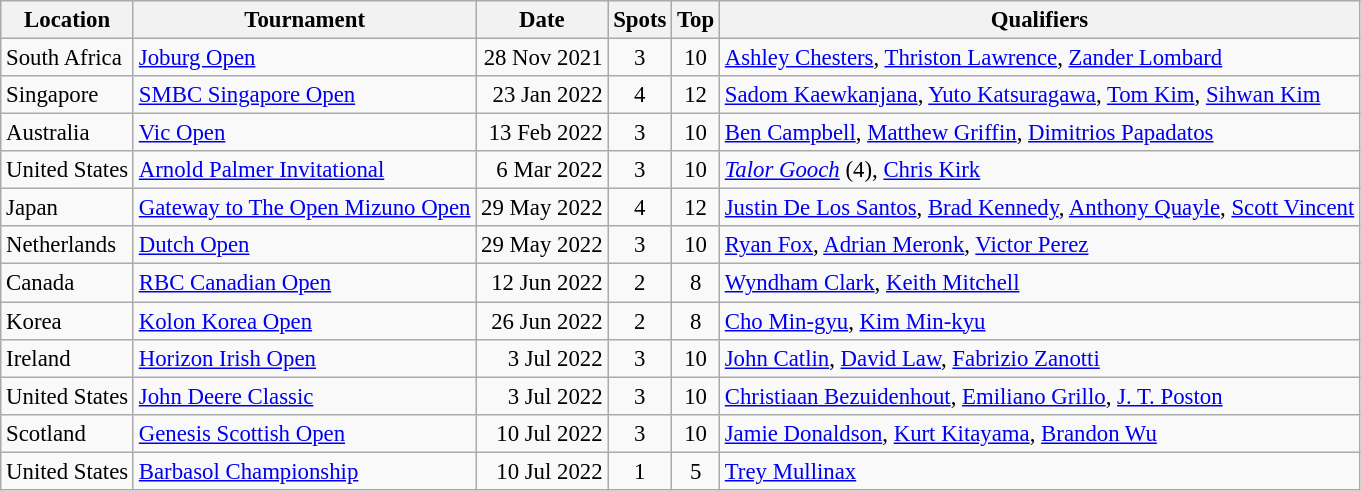<table class=wikitable style=font-size:95%>
<tr>
<th>Location</th>
<th>Tournament</th>
<th>Date</th>
<th align=center>Spots</th>
<th align=center>Top</th>
<th>Qualifiers</th>
</tr>
<tr>
<td>South Africa</td>
<td><a href='#'>Joburg Open</a></td>
<td align=right>28 Nov 2021</td>
<td align=center>3</td>
<td align=center>10</td>
<td><a href='#'>Ashley Chesters</a>, <a href='#'>Thriston Lawrence</a>, <a href='#'>Zander Lombard</a></td>
</tr>
<tr>
<td>Singapore</td>
<td><a href='#'>SMBC Singapore Open</a></td>
<td align=right>23 Jan 2022</td>
<td align=center>4</td>
<td align=center>12</td>
<td><a href='#'>Sadom Kaewkanjana</a>, <a href='#'>Yuto Katsuragawa</a>, <a href='#'>Tom Kim</a>, <a href='#'>Sihwan Kim</a></td>
</tr>
<tr>
<td>Australia</td>
<td><a href='#'>Vic Open</a></td>
<td align=right>13 Feb 2022</td>
<td align=center>3</td>
<td align=center>10</td>
<td><a href='#'>Ben Campbell</a>, <a href='#'>Matthew Griffin</a>, <a href='#'>Dimitrios Papadatos</a></td>
</tr>
<tr>
<td>United States</td>
<td><a href='#'>Arnold Palmer Invitational</a></td>
<td align=right>6 Mar 2022</td>
<td align=center>3</td>
<td align=center>10</td>
<td><em><a href='#'>Talor Gooch</a></em> (4), <a href='#'>Chris Kirk</a></td>
</tr>
<tr>
<td>Japan</td>
<td><a href='#'>Gateway to The Open Mizuno Open</a></td>
<td align=right>29 May 2022</td>
<td align=center>4</td>
<td align=center>12</td>
<td><a href='#'>Justin De Los Santos</a>, <a href='#'>Brad Kennedy</a>, <a href='#'>Anthony Quayle</a>, <a href='#'>Scott Vincent</a></td>
</tr>
<tr>
<td>Netherlands</td>
<td><a href='#'>Dutch Open</a></td>
<td align=right>29 May 2022</td>
<td align=center>3</td>
<td align=center>10</td>
<td><a href='#'>Ryan Fox</a>, <a href='#'>Adrian Meronk</a>, <a href='#'>Victor Perez</a></td>
</tr>
<tr>
<td>Canada</td>
<td><a href='#'>RBC Canadian Open</a></td>
<td align=right>12 Jun 2022</td>
<td align=center>2</td>
<td align=center>8</td>
<td><a href='#'>Wyndham Clark</a>, <a href='#'>Keith Mitchell</a></td>
</tr>
<tr>
<td>Korea</td>
<td><a href='#'>Kolon Korea Open</a></td>
<td align=right>26 Jun 2022</td>
<td align=center>2</td>
<td align=center>8</td>
<td><a href='#'>Cho Min-gyu</a>, <a href='#'>Kim Min-kyu</a></td>
</tr>
<tr>
<td>Ireland</td>
<td><a href='#'>Horizon Irish Open</a></td>
<td align=right>3 Jul 2022</td>
<td align=center>3</td>
<td align=center>10</td>
<td><a href='#'>John Catlin</a>, <a href='#'>David Law</a>, <a href='#'>Fabrizio Zanotti</a></td>
</tr>
<tr>
<td>United States</td>
<td><a href='#'>John Deere Classic</a></td>
<td align=right>3 Jul 2022</td>
<td align=center>3</td>
<td align=center>10</td>
<td><a href='#'>Christiaan Bezuidenhout</a>, <a href='#'>Emiliano Grillo</a>, <a href='#'>J. T. Poston</a></td>
</tr>
<tr>
<td>Scotland</td>
<td><a href='#'>Genesis Scottish Open</a></td>
<td align=right>10 Jul 2022</td>
<td align=center>3</td>
<td align=center>10</td>
<td><a href='#'>Jamie Donaldson</a>, <a href='#'>Kurt Kitayama</a>, <a href='#'>Brandon Wu</a></td>
</tr>
<tr>
<td>United States</td>
<td><a href='#'>Barbasol Championship</a></td>
<td align=right>10 Jul 2022</td>
<td align=center>1</td>
<td align=center>5</td>
<td><a href='#'>Trey Mullinax</a></td>
</tr>
</table>
